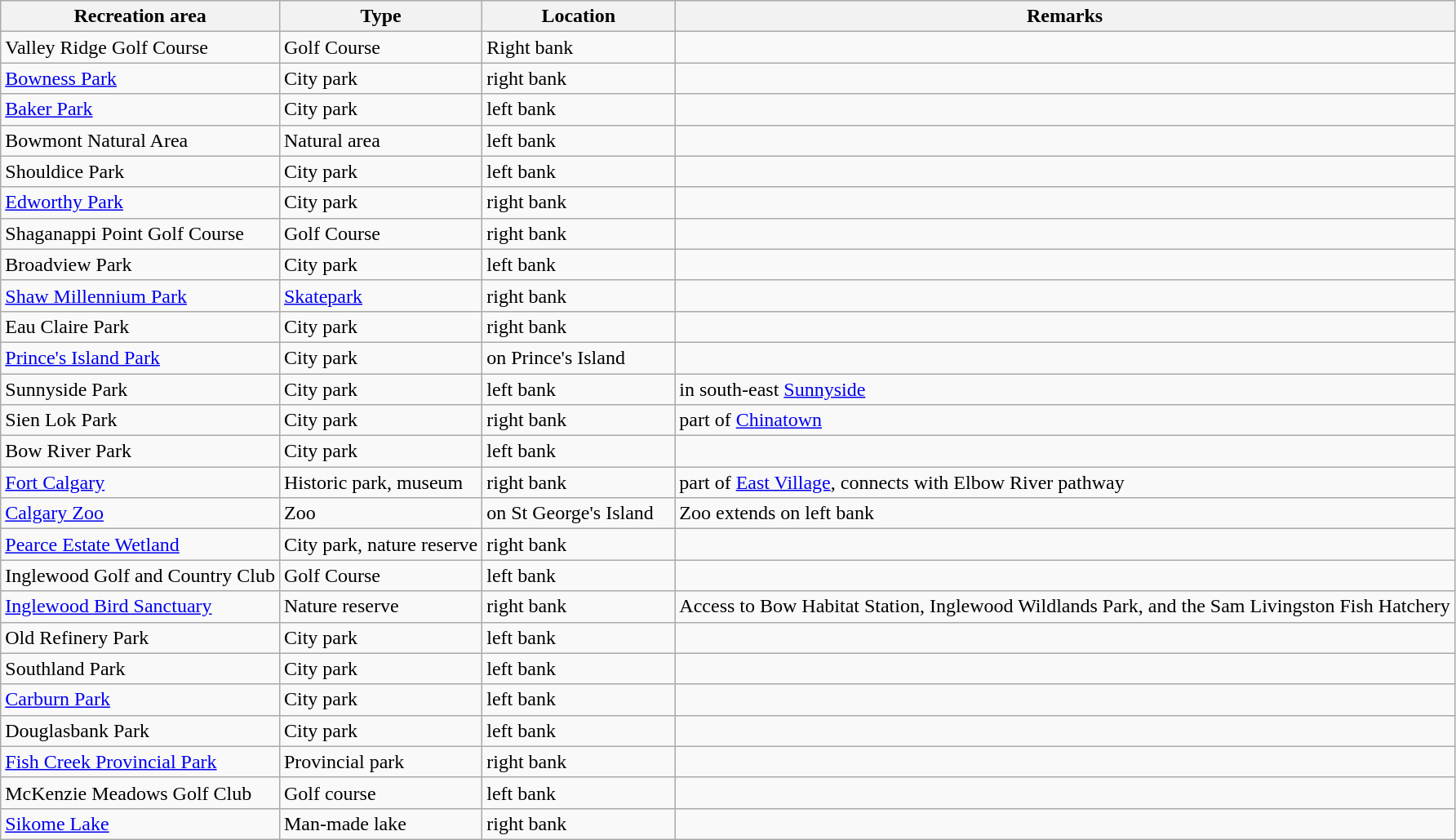<table class=wikitable>
<tr>
<th>Recreation area</th>
<th>Type</th>
<th width=150px>Location</th>
<th>Remarks</th>
</tr>
<tr>
<td>Valley Ridge Golf Course</td>
<td>Golf Course</td>
<td>Right bank<br><small></small></td>
<td></td>
</tr>
<tr>
<td><a href='#'>Bowness Park</a></td>
<td>City park</td>
<td>right bank<br><small></small></td>
<td></td>
</tr>
<tr>
<td><a href='#'>Baker Park</a></td>
<td>City park</td>
<td>left bank<br><small></small></td>
<td></td>
</tr>
<tr>
<td>Bowmont Natural Area</td>
<td>Natural area</td>
<td>left bank<br><small></small></td>
<td></td>
</tr>
<tr>
<td>Shouldice Park</td>
<td>City park</td>
<td>left bank<br><small></small></td>
<td></td>
</tr>
<tr>
<td><a href='#'>Edworthy Park</a></td>
<td>City park</td>
<td>right bank<br><small></small></td>
<td></td>
</tr>
<tr>
<td>Shaganappi Point Golf Course</td>
<td>Golf Course</td>
<td>right bank<br><small></small></td>
<td></td>
</tr>
<tr>
<td>Broadview Park</td>
<td>City park</td>
<td>left bank<br><small></small></td>
<td></td>
</tr>
<tr>
<td><a href='#'>Shaw Millennium Park</a></td>
<td><a href='#'>Skatepark</a></td>
<td>right bank<br><small></small></td>
<td></td>
</tr>
<tr>
<td>Eau Claire Park</td>
<td>City park</td>
<td>right bank<br><small></small></td>
<td></td>
</tr>
<tr>
<td><a href='#'>Prince's Island Park</a></td>
<td>City park</td>
<td>on Prince's Island<br><small></small></td>
<td></td>
</tr>
<tr>
<td>Sunnyside Park</td>
<td>City park</td>
<td>left bank<br><small></small></td>
<td>in south-east <a href='#'>Sunnyside</a></td>
</tr>
<tr>
<td>Sien Lok Park</td>
<td>City park</td>
<td>right bank<br><small></small></td>
<td>part of <a href='#'>Chinatown</a></td>
</tr>
<tr>
<td>Bow River Park</td>
<td>City park</td>
<td>left bank<br><small></small></td>
<td></td>
</tr>
<tr>
<td><a href='#'>Fort Calgary</a></td>
<td>Historic park, museum</td>
<td>right bank<br><small></small></td>
<td>part of <a href='#'>East Village</a>, connects with Elbow River pathway</td>
</tr>
<tr>
<td><a href='#'>Calgary Zoo</a></td>
<td>Zoo</td>
<td>on St George's Island<br><small></small></td>
<td>Zoo extends on left bank</td>
</tr>
<tr>
<td><a href='#'>Pearce Estate Wetland</a></td>
<td>City park, nature reserve</td>
<td>right bank<br><small></small></td>
<td></td>
</tr>
<tr>
<td>Inglewood Golf and Country Club</td>
<td>Golf Course</td>
<td>left bank<br><small></small></td>
<td></td>
</tr>
<tr>
<td><a href='#'>Inglewood Bird Sanctuary</a></td>
<td>Nature reserve</td>
<td>right bank<br><small></small></td>
<td>Access to Bow Habitat Station, Inglewood Wildlands Park, and the Sam Livingston Fish Hatchery</td>
</tr>
<tr>
<td>Old Refinery Park</td>
<td>City park</td>
<td>left bank<br><small></small></td>
<td></td>
</tr>
<tr>
<td>Southland Park</td>
<td>City park</td>
<td>left bank<br><small></small></td>
<td></td>
</tr>
<tr>
<td><a href='#'>Carburn Park</a></td>
<td>City park</td>
<td>left bank<br><small></small></td>
<td></td>
</tr>
<tr>
<td>Douglasbank Park</td>
<td>City park</td>
<td>left bank<br><small></small></td>
<td></td>
</tr>
<tr>
<td><a href='#'>Fish Creek Provincial Park</a></td>
<td>Provincial park</td>
<td>right bank<br><small></small></td>
<td></td>
</tr>
<tr>
<td>McKenzie Meadows Golf Club</td>
<td>Golf course</td>
<td>left bank<br><small></small></td>
<td></td>
</tr>
<tr>
<td><a href='#'>Sikome Lake</a></td>
<td>Man-made lake</td>
<td>right bank<br><small></small></td>
<td></td>
</tr>
</table>
